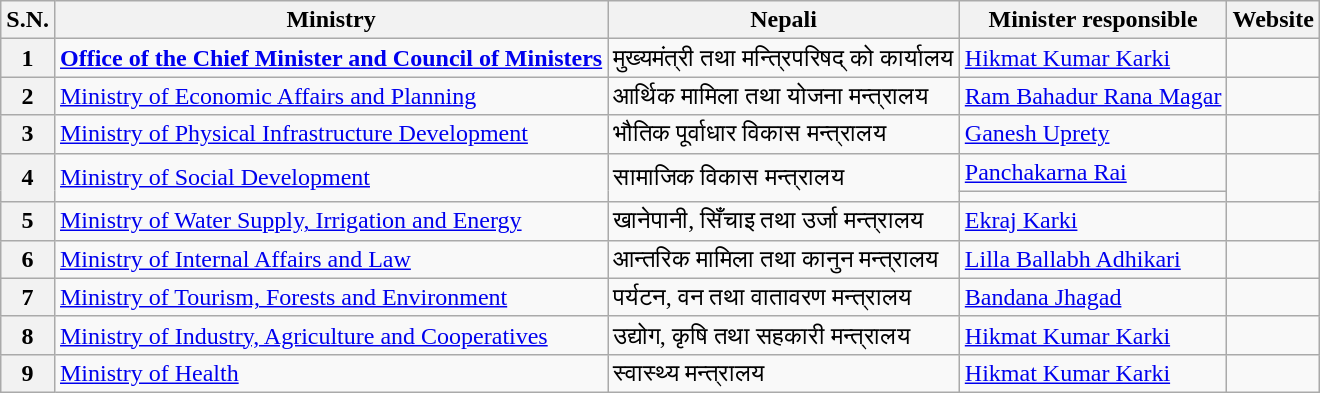<table class="wikitable">
<tr>
<th>S.N.</th>
<th>Ministry</th>
<th>Nepali</th>
<th>Minister responsible</th>
<th>Website</th>
</tr>
<tr>
<th>1</th>
<td><strong><a href='#'>Office of the Chief Minister and Council of Ministers</a></strong></td>
<td>मुख्यमंत्री तथा मन्त्रिपरिषद् को कार्यालय</td>
<td><a href='#'>Hikmat Kumar Karki</a></td>
<td></td>
</tr>
<tr>
<th>2</th>
<td><a href='#'>Ministry of Economic Affairs and Planning</a></td>
<td>आर्थिक मामिला तथा योजना मन्त्रालय</td>
<td><a href='#'>Ram Bahadur Rana Magar</a></td>
<td></td>
</tr>
<tr>
<th>3</th>
<td><a href='#'>Ministry of Physical Infrastructure Development</a></td>
<td>भौतिक पूर्वाधार विकास मन्त्रालय</td>
<td><a href='#'>Ganesh Uprety</a></td>
<td></td>
</tr>
<tr>
<th rowspan="2">4</th>
<td rowspan="2"><a href='#'>Ministry of Social Development</a></td>
<td rowspan="2">सामाजिक विकास मन्त्रालय</td>
<td><a href='#'>Panchakarna Rai</a></td>
<td rowspan="2"></td>
</tr>
<tr>
<td></td>
</tr>
<tr>
<th>5</th>
<td><a href='#'>Ministry of Water Supply, Irrigation and Energy</a></td>
<td>खानेपानी, सिँचाइ तथा उर्जा मन्त्रालय</td>
<td><a href='#'>Ekraj Karki</a></td>
<td></td>
</tr>
<tr>
<th>6</th>
<td><a href='#'>Ministry of Internal Affairs and Law</a></td>
<td>आन्तरिक मामिला तथा कानुन मन्त्रालय</td>
<td><a href='#'>Lilla Ballabh Adhikari</a></td>
<td></td>
</tr>
<tr>
<th>7</th>
<td><a href='#'>Ministry of Tourism, Forests and Environment</a></td>
<td>पर्यटन, वन तथा वातावरण मन्त्रालय</td>
<td><a href='#'>Bandana Jhagad</a></td>
<td></td>
</tr>
<tr>
<th>8</th>
<td><a href='#'>Ministry of Industry, Agriculture and Cooperatives</a></td>
<td>उद्योग, कृषि तथा सहकारी मन्त्रालय</td>
<td><a href='#'>Hikmat Kumar Karki</a></td>
<td></td>
</tr>
<tr>
<th>9</th>
<td><a href='#'>Ministry of Health</a></td>
<td>स्वास्थ्य मन्त्रालय</td>
<td><a href='#'>Hikmat Kumar Karki</a></td>
<td></td>
</tr>
</table>
